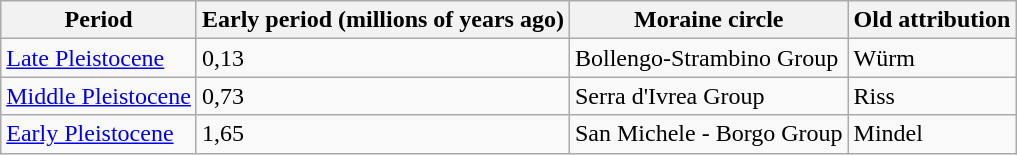<table class="wikitable">
<tr>
<th>Period</th>
<th>Early period (millions of years ago)</th>
<th>Moraine circle</th>
<th>Old attribution</th>
</tr>
<tr>
<td><a href='#'>Late Pleistocene</a></td>
<td>0,13</td>
<td>Bollengo-Strambino Group</td>
<td>Würm</td>
</tr>
<tr>
<td><a href='#'>Middle Pleistocene</a></td>
<td>0,73</td>
<td>Serra d'Ivrea Group</td>
<td>Riss</td>
</tr>
<tr>
<td><a href='#'>Early Pleistocene</a></td>
<td>1,65</td>
<td>San Michele - Borgo Group</td>
<td>Mindel</td>
</tr>
</table>
